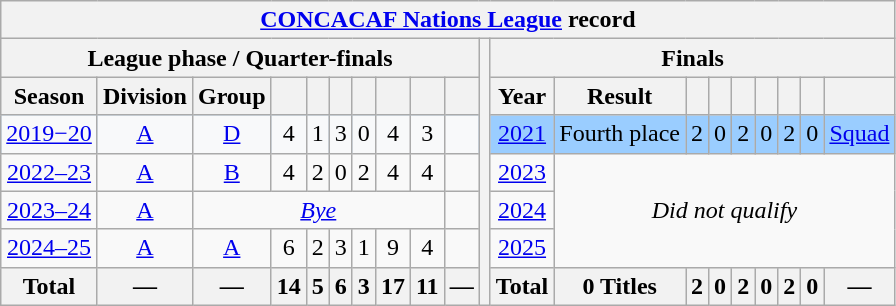<table class="wikitable" style="text-align: center;">
<tr>
<th colspan=21><a href='#'>CONCACAF Nations League</a> record</th>
</tr>
<tr>
<th colspan=10>League phase / Quarter-finals</th>
<th rowspan=7></th>
<th colspan=9>Finals</th>
</tr>
<tr>
<th>Season</th>
<th>Division</th>
<th>Group</th>
<th></th>
<th></th>
<th></th>
<th></th>
<th></th>
<th></th>
<th></th>
<th>Year</th>
<th>Result</th>
<th></th>
<th></th>
<th></th>
<th></th>
<th></th>
<th></th>
<th></th>
</tr>
<tr style="background:#9acdff;">
<td bgcolor="#f8f9fa"><a href='#'>2019−20</a></td>
<td bgcolor="#f8f9fa"><a href='#'>A</a></td>
<td bgcolor="#f8f9fa"><a href='#'>D</a></td>
<td bgcolor="#f8f9fa">4</td>
<td bgcolor="#f8f9fa">1</td>
<td bgcolor="#f8f9fa">3</td>
<td bgcolor="#f8f9fa">0</td>
<td bgcolor="#f8f9fa">4</td>
<td bgcolor="#f8f9fa">3</td>
<td bgcolor="#f8f9fa"></td>
<td> <a href='#'>2021</a></td>
<td>Fourth place</td>
<td>2</td>
<td>0</td>
<td>2</td>
<td>0</td>
<td>2</td>
<td>0</td>
<td><a href='#'>Squad</a></td>
</tr>
<tr>
<td><a href='#'>2022–23</a></td>
<td><a href='#'>A</a></td>
<td><a href='#'>B</a></td>
<td>4</td>
<td>2</td>
<td>0</td>
<td>2</td>
<td>4</td>
<td>4</td>
<td></td>
<td> <a href='#'>2023</a></td>
<td colspan=8 rowspan=3><em>Did not qualify</em></td>
</tr>
<tr>
<td><a href='#'>2023–24</a></td>
<td><a href='#'>A</a></td>
<td colspan=7><em><a href='#'>Bye</a></em></td>
<td></td>
<td> <a href='#'>2024</a></td>
</tr>
<tr>
<td><a href='#'>2024–25</a></td>
<td><a href='#'>A</a></td>
<td><a href='#'>A</a></td>
<td>6</td>
<td>2</td>
<td>3</td>
<td>1</td>
<td>9</td>
<td>4</td>
<td></td>
<td> <a href='#'>2025</a></td>
</tr>
<tr>
<th>Total</th>
<th>—</th>
<th>—</th>
<th>14</th>
<th>5</th>
<th>6</th>
<th>3</th>
<th>17</th>
<th>11</th>
<th>—</th>
<th>Total</th>
<th>0 Titles</th>
<th>2</th>
<th>0</th>
<th>2</th>
<th>0</th>
<th>2</th>
<th>0</th>
<th>—</th>
</tr>
</table>
